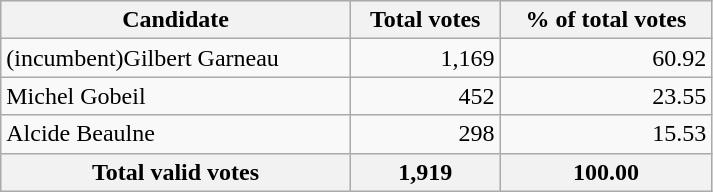<table style="width:475px;" class="wikitable">
<tr bgcolor="#EEEEEE">
<th align="left">Candidate</th>
<th align="right">Total votes</th>
<th align="right">% of total votes</th>
</tr>
<tr>
<td align="left">(incumbent)Gilbert Garneau</td>
<td align="right">1,169</td>
<td align="right">60.92</td>
</tr>
<tr>
<td align="left">Michel Gobeil</td>
<td align="right">452</td>
<td align="right">23.55</td>
</tr>
<tr>
<td align="left">Alcide Beaulne</td>
<td align="right">298</td>
<td align="right">15.53</td>
</tr>
<tr bgcolor="#EEEEEE">
<th align="left">Total valid votes</th>
<th align="right">1,919</th>
<th align="right">100.00</th>
</tr>
</table>
